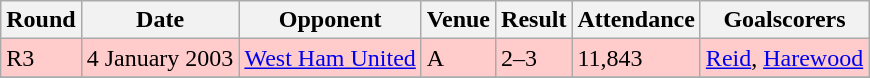<table class="wikitable">
<tr>
<th>Round</th>
<th>Date</th>
<th>Opponent</th>
<th>Venue</th>
<th>Result</th>
<th>Attendance</th>
<th>Goalscorers</th>
</tr>
<tr style="background-color: #ffcccb;">
<td>R3</td>
<td>4 January 2003</td>
<td><a href='#'>West Ham United</a></td>
<td>A</td>
<td>2–3</td>
<td>11,843</td>
<td><a href='#'>Reid</a>, <a href='#'>Harewood</a></td>
</tr>
<tr style="background-color: #ffd0e3;">
</tr>
</table>
